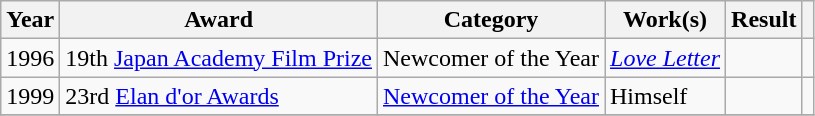<table class="wikitable">
<tr>
<th>Year</th>
<th>Award</th>
<th>Category</th>
<th>Work(s)</th>
<th>Result</th>
<th></th>
</tr>
<tr>
<td>1996</td>
<td>19th <a href='#'>Japan Academy Film Prize</a></td>
<td>Newcomer of the Year</td>
<td><em><a href='#'>Love Letter</a></em></td>
<td></td>
<td></td>
</tr>
<tr>
<td>1999</td>
<td>23rd <a href='#'>Elan d'or Awards</a></td>
<td><a href='#'>Newcomer of the Year</a></td>
<td>Himself</td>
<td></td>
<td></td>
</tr>
<tr>
</tr>
</table>
